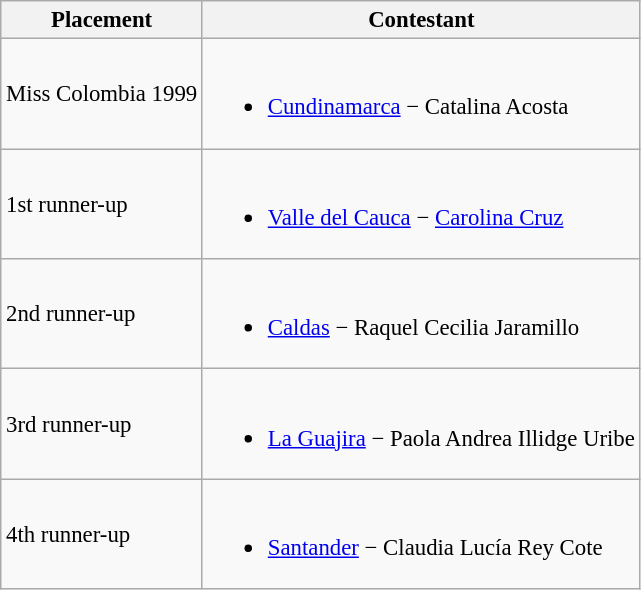<table class="wikitable sortable" style="font-size:95%;">
<tr>
<th>Placement</th>
<th>Contestant</th>
</tr>
<tr>
<td>Miss Colombia 1999</td>
<td><br><ul><li><a href='#'>Cundinamarca</a> − Catalina Acosta</li></ul></td>
</tr>
<tr>
<td>1st runner-up</td>
<td><br><ul><li><a href='#'>Valle del Cauca</a> − <a href='#'>Carolina Cruz</a></li></ul></td>
</tr>
<tr>
<td>2nd runner-up</td>
<td><br><ul><li><a href='#'>Caldas</a> − Raquel Cecilia Jaramillo</li></ul></td>
</tr>
<tr>
<td>3rd runner-up</td>
<td><br><ul><li><a href='#'>La Guajira</a> − Paola Andrea Illidge Uribe</li></ul></td>
</tr>
<tr>
<td>4th runner-up</td>
<td><br><ul><li><a href='#'>Santander</a> − Claudia Lucía Rey Cote</li></ul></td>
</tr>
</table>
